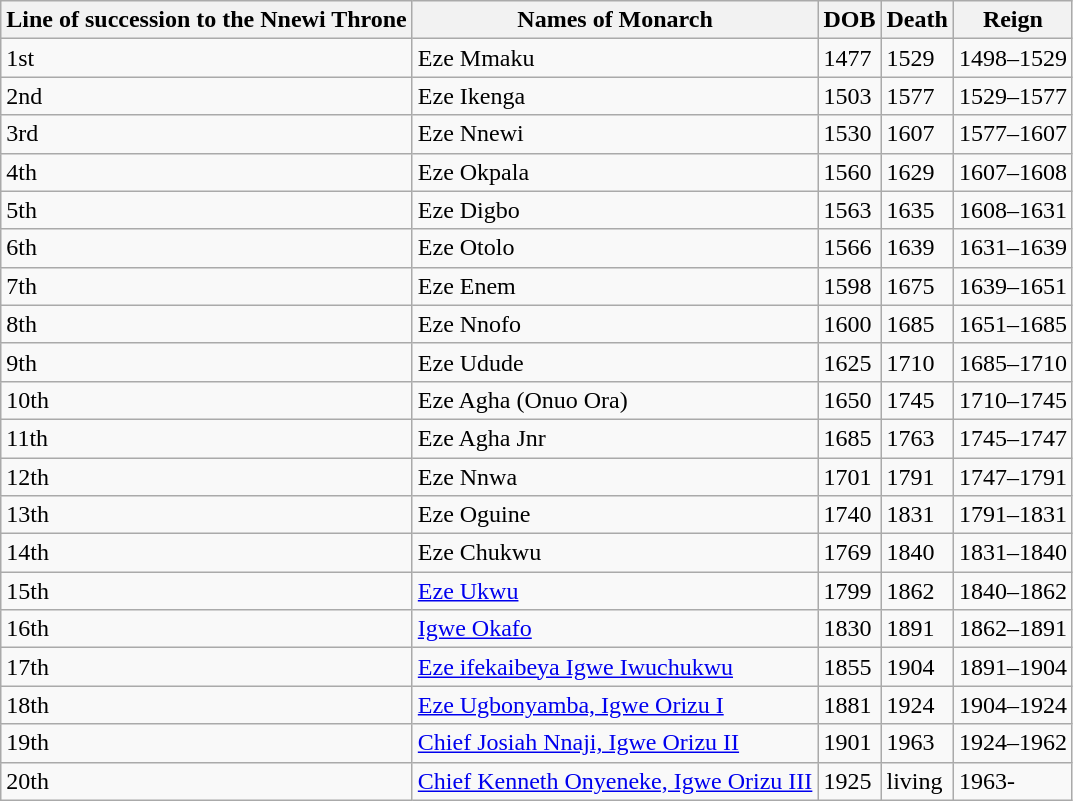<table class="wikitable sortable">
<tr>
<th>Line of succession to the Nnewi Throne</th>
<th>Names of Monarch</th>
<th>DOB</th>
<th>Death</th>
<th>Reign</th>
</tr>
<tr>
<td>1st</td>
<td>Eze Mmaku</td>
<td>1477</td>
<td>1529</td>
<td>1498–1529</td>
</tr>
<tr>
<td>2nd</td>
<td>Eze Ikenga</td>
<td>1503</td>
<td>1577</td>
<td>1529–1577</td>
</tr>
<tr>
<td>3rd</td>
<td>Eze Nnewi</td>
<td>1530</td>
<td>1607</td>
<td>1577–1607</td>
</tr>
<tr>
<td>4th</td>
<td>Eze Okpala</td>
<td>1560</td>
<td>1629</td>
<td>1607–1608</td>
</tr>
<tr>
<td>5th</td>
<td>Eze Digbo</td>
<td>1563</td>
<td>1635</td>
<td>1608–1631</td>
</tr>
<tr>
<td>6th</td>
<td>Eze Otolo</td>
<td>1566</td>
<td>1639</td>
<td>1631–1639</td>
</tr>
<tr>
<td>7th</td>
<td>Eze Enem</td>
<td>1598</td>
<td>1675</td>
<td>1639–1651</td>
</tr>
<tr>
<td>8th</td>
<td>Eze Nnofo</td>
<td>1600</td>
<td>1685</td>
<td>1651–1685</td>
</tr>
<tr>
<td>9th</td>
<td>Eze Udude</td>
<td>1625</td>
<td>1710</td>
<td>1685–1710</td>
</tr>
<tr>
<td>10th</td>
<td>Eze Agha (Onuo Ora)</td>
<td>1650</td>
<td>1745</td>
<td>1710–1745</td>
</tr>
<tr>
<td>11th</td>
<td>Eze Agha Jnr</td>
<td>1685</td>
<td>1763</td>
<td>1745–1747</td>
</tr>
<tr>
<td>12th</td>
<td>Eze Nnwa</td>
<td>1701</td>
<td>1791</td>
<td>1747–1791</td>
</tr>
<tr>
<td>13th</td>
<td>Eze Oguine</td>
<td>1740</td>
<td>1831</td>
<td>1791–1831</td>
</tr>
<tr>
<td>14th</td>
<td>Eze Chukwu</td>
<td>1769</td>
<td>1840</td>
<td>1831–1840</td>
</tr>
<tr>
<td>15th</td>
<td><a href='#'>Eze Ukwu</a></td>
<td>1799</td>
<td>1862</td>
<td>1840–1862</td>
</tr>
<tr>
<td>16th</td>
<td><a href='#'>Igwe Okafo</a></td>
<td>1830</td>
<td>1891</td>
<td>1862–1891</td>
</tr>
<tr>
<td>17th</td>
<td><a href='#'>Eze ifekaibeya Igwe Iwuchukwu</a></td>
<td>1855</td>
<td>1904</td>
<td>1891–1904</td>
</tr>
<tr>
<td>18th</td>
<td><a href='#'>Eze Ugbonyamba, Igwe Orizu I</a></td>
<td>1881</td>
<td>1924</td>
<td>1904–1924</td>
</tr>
<tr>
<td>19th</td>
<td><a href='#'>Chief Josiah Nnaji, Igwe Orizu II</a></td>
<td>1901</td>
<td>1963</td>
<td>1924–1962</td>
</tr>
<tr>
<td>20th</td>
<td><a href='#'>Chief Kenneth Onyeneke, Igwe Orizu III</a></td>
<td>1925</td>
<td>living</td>
<td>1963-</td>
</tr>
</table>
